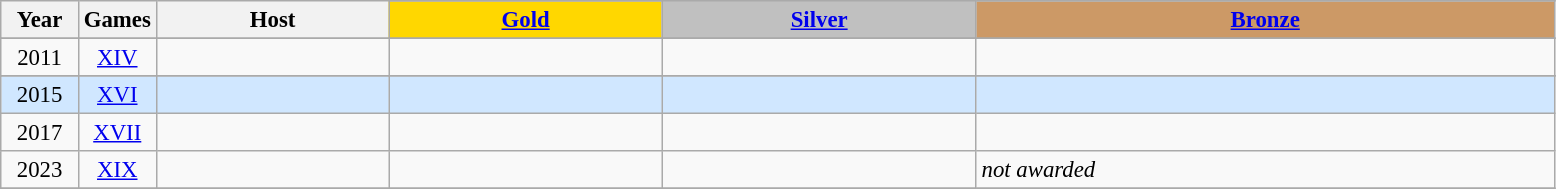<table class="wikitable" style="text-align: center; font-size:95%;">
<tr>
<th rowspan="2" style="width:5%;">Year</th>
<th rowspan="2" style="width:5%;">Games</th>
<th rowspan="2" style="width:15%;">Host</th>
</tr>
<tr>
<th style="background-color: gold"><a href='#'>Gold</a></th>
<th style="background-color: silver"><a href='#'>Silver</a></th>
<th style="background-color: #CC9966"><a href='#'>Bronze</a></th>
</tr>
<tr>
</tr>
<tr>
<td>2011</td>
<td align=center><a href='#'>XIV</a></td>
<td align="left"></td>
<td align="left"></td>
<td align="left"></td>
<td></td>
</tr>
<tr>
</tr>
<tr style="text-align:center; background:#d0e7ff;">
<td>2015</td>
<td align=center><a href='#'>XVI</a></td>
<td align="left"></td>
<td align="left"></td>
<td align="left"></td>
<td align="left"></td>
</tr>
<tr>
<td>2017</td>
<td align=center><a href='#'>XVII</a></td>
<td align="left"></td>
<td align="left"></td>
<td align="left"></td>
<td align="left"></td>
</tr>
<tr>
<td>2023</td>
<td align=center><a href='#'>XIX</a></td>
<td align="left"></td>
<td align="left"></td>
<td align="left"></td>
<td align="left"><em>not awarded</em></td>
</tr>
<tr>
</tr>
</table>
